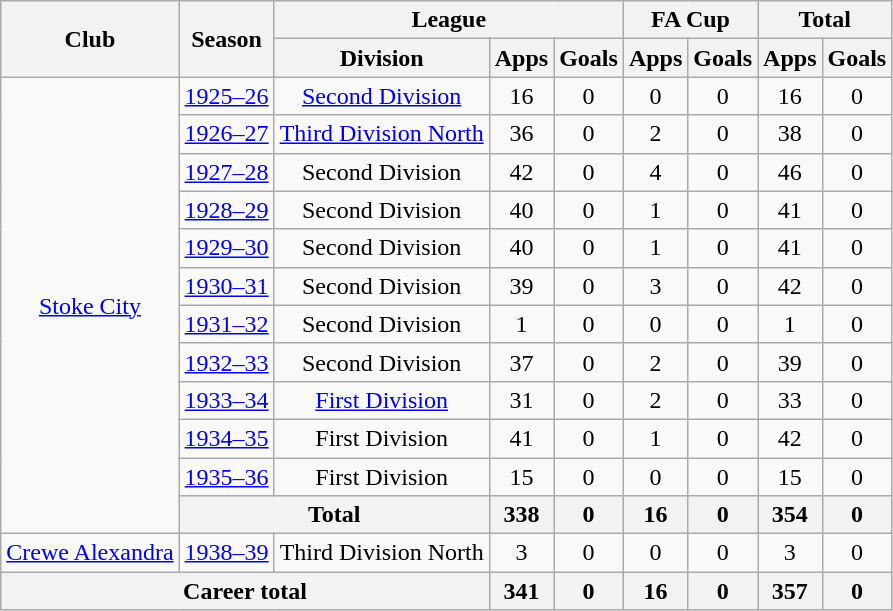<table class="wikitable" style="text-align: center;">
<tr>
<th rowspan="2">Club</th>
<th rowspan="2">Season</th>
<th colspan="3">League</th>
<th colspan="2">FA Cup</th>
<th colspan="2">Total</th>
</tr>
<tr>
<th>Division</th>
<th>Apps</th>
<th>Goals</th>
<th>Apps</th>
<th>Goals</th>
<th>Apps</th>
<th>Goals</th>
</tr>
<tr>
<td rowspan="12"><a href='#'>Stoke City</a></td>
<td><a href='#'>1925–26</a></td>
<td><a href='#'>Second Division</a></td>
<td>16</td>
<td>0</td>
<td>0</td>
<td>0</td>
<td>16</td>
<td>0</td>
</tr>
<tr>
<td><a href='#'>1926–27</a></td>
<td><a href='#'>Third Division North</a></td>
<td>36</td>
<td>0</td>
<td>2</td>
<td>0</td>
<td>38</td>
<td>0</td>
</tr>
<tr>
<td><a href='#'>1927–28</a></td>
<td>Second Division</td>
<td>42</td>
<td>0</td>
<td>4</td>
<td>0</td>
<td>46</td>
<td>0</td>
</tr>
<tr>
<td><a href='#'>1928–29</a></td>
<td>Second Division</td>
<td>40</td>
<td>0</td>
<td>1</td>
<td>0</td>
<td>41</td>
<td>0</td>
</tr>
<tr>
<td><a href='#'>1929–30</a></td>
<td>Second Division</td>
<td>40</td>
<td>0</td>
<td>1</td>
<td>0</td>
<td>41</td>
<td>0</td>
</tr>
<tr>
<td><a href='#'>1930–31</a></td>
<td>Second Division</td>
<td>39</td>
<td>0</td>
<td>3</td>
<td>0</td>
<td>42</td>
<td>0</td>
</tr>
<tr>
<td><a href='#'>1931–32</a></td>
<td>Second Division</td>
<td>1</td>
<td>0</td>
<td>0</td>
<td>0</td>
<td>1</td>
<td>0</td>
</tr>
<tr>
<td><a href='#'>1932–33</a></td>
<td>Second Division</td>
<td>37</td>
<td>0</td>
<td>2</td>
<td>0</td>
<td>39</td>
<td>0</td>
</tr>
<tr>
<td><a href='#'>1933–34</a></td>
<td><a href='#'>First Division</a></td>
<td>31</td>
<td>0</td>
<td>2</td>
<td>0</td>
<td>33</td>
<td>0</td>
</tr>
<tr>
<td><a href='#'>1934–35</a></td>
<td>First Division</td>
<td>41</td>
<td>0</td>
<td>1</td>
<td>0</td>
<td>42</td>
<td>0</td>
</tr>
<tr>
<td><a href='#'>1935–36</a></td>
<td>First Division</td>
<td>15</td>
<td>0</td>
<td>0</td>
<td>0</td>
<td>15</td>
<td>0</td>
</tr>
<tr>
<th colspan="2">Total</th>
<th>338</th>
<th>0</th>
<th>16</th>
<th>0</th>
<th>354</th>
<th>0</th>
</tr>
<tr>
<td><a href='#'>Crewe Alexandra</a></td>
<td><a href='#'>1938–39</a></td>
<td>Third Division North</td>
<td>3</td>
<td>0</td>
<td>0</td>
<td>0</td>
<td>3</td>
<td>0</td>
</tr>
<tr>
<th colspan="3">Career total</th>
<th>341</th>
<th>0</th>
<th>16</th>
<th>0</th>
<th>357</th>
<th>0</th>
</tr>
</table>
